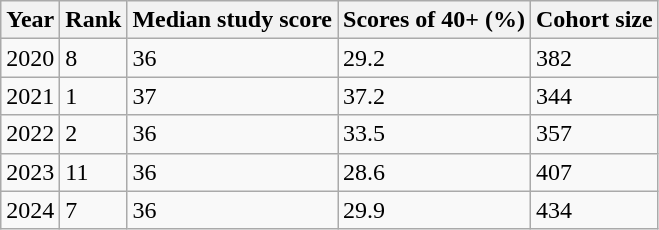<table class="wikitable">
<tr>
<th>Year</th>
<th>Rank</th>
<th>Median study score</th>
<th>Scores of 40+ (%)</th>
<th>Cohort size</th>
</tr>
<tr>
<td>2020</td>
<td>8</td>
<td>36</td>
<td>29.2</td>
<td>382</td>
</tr>
<tr>
<td>2021</td>
<td>1</td>
<td>37</td>
<td>37.2</td>
<td>344</td>
</tr>
<tr>
<td>2022</td>
<td>2</td>
<td>36</td>
<td>33.5</td>
<td>357</td>
</tr>
<tr>
<td>2023</td>
<td>11</td>
<td>36</td>
<td>28.6</td>
<td>407</td>
</tr>
<tr>
<td>2024</td>
<td>7</td>
<td>36</td>
<td>29.9</td>
<td>434</td>
</tr>
</table>
